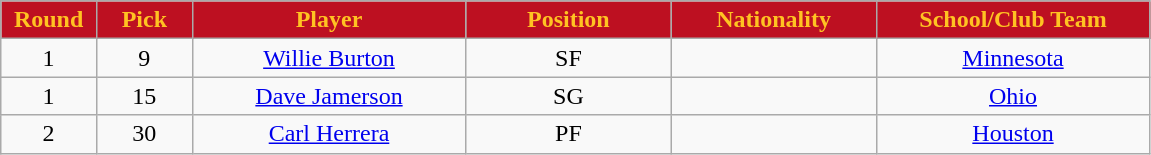<table class="wikitable sortable sortable">
<tr>
<th style="background:#BD1021;color:#ffc322;" width="7%">Round</th>
<th style="background:#BD1021;color:#ffc322;" width="7%">Pick</th>
<th style="background:#BD1021;color:#ffc322;" width="20%">Player</th>
<th style="background:#BD1021;color:#ffc322;" width="15%">Position</th>
<th style="background:#BD1021;color:#ffc322;" width="15%">Nationality</th>
<th style="background:#BD1021;color:#ffc322;" width="20%">School/Club Team</th>
</tr>
<tr style="text-align: center">
<td>1</td>
<td>9</td>
<td><a href='#'>Willie Burton</a></td>
<td>SF</td>
<td></td>
<td><a href='#'>Minnesota</a></td>
</tr>
<tr style="text-align: center">
<td>1</td>
<td>15</td>
<td><a href='#'>Dave Jamerson</a></td>
<td>SG</td>
<td></td>
<td><a href='#'>Ohio</a></td>
</tr>
<tr style="text-align: center">
<td>2</td>
<td>30</td>
<td><a href='#'>Carl Herrera</a></td>
<td>PF</td>
<td></td>
<td><a href='#'>Houston</a></td>
</tr>
</table>
